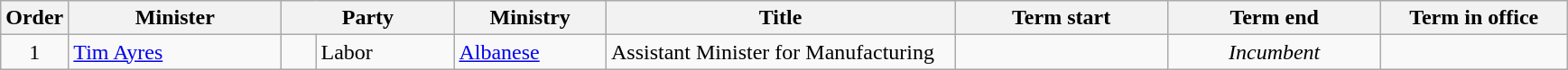<table class="wikitable">
<tr>
<th width=5>Order</th>
<th width=150>Minister</th>
<th width=120 colspan=2>Party</th>
<th width=105>Ministry</th>
<th width=250>Title</th>
<th width=150>Term start</th>
<th width=150>Term end</th>
<th width=130>Term in office</th>
</tr>
<tr>
<td align=center>1</td>
<td><a href='#'>Tim Ayres</a></td>
<td> </td>
<td>Labor</td>
<td><a href='#'>Albanese</a></td>
<td>Assistant Minister for Manufacturing</td>
<td align=center></td>
<td align=center><em>Incumbent</em></td>
<td align=right></td>
</tr>
</table>
